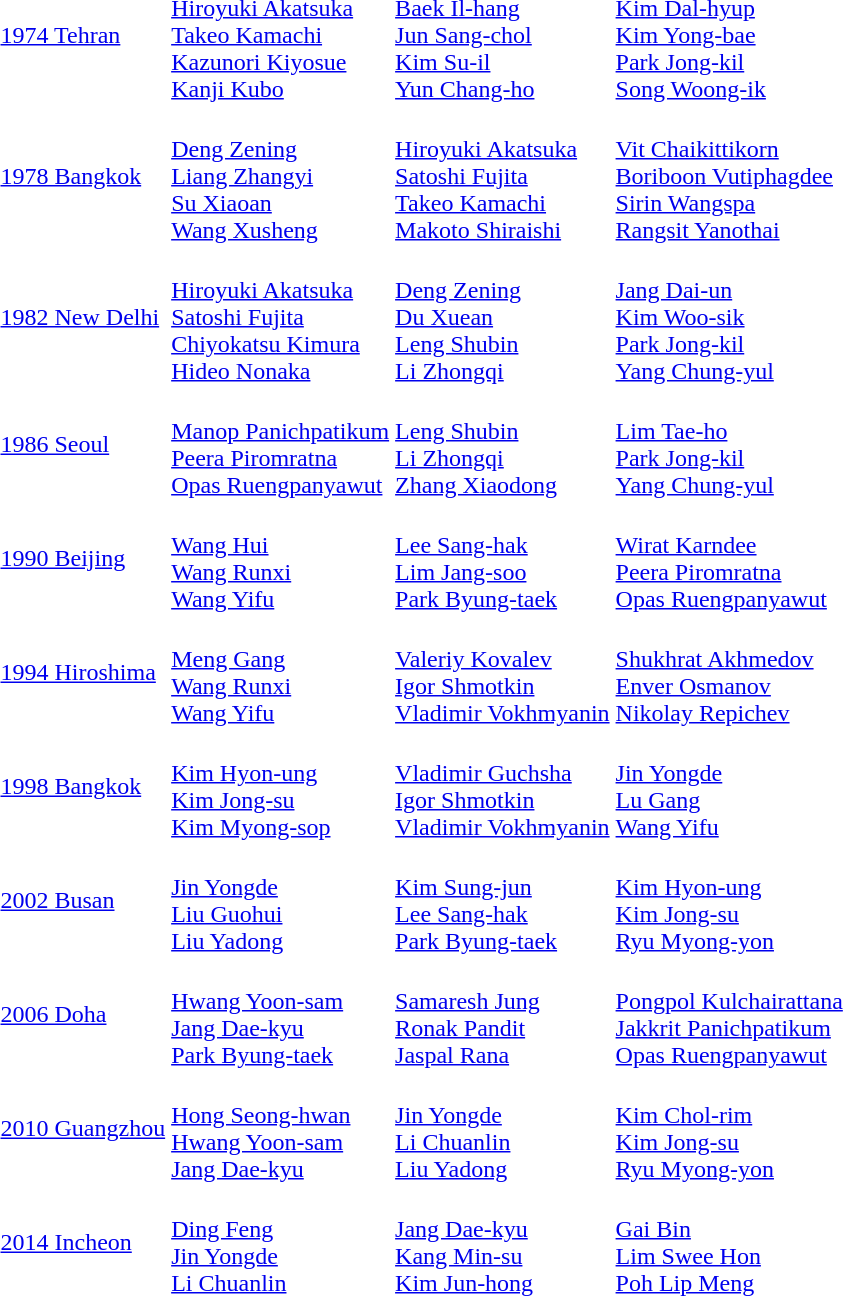<table>
<tr>
<td><a href='#'>1974 Tehran</a></td>
<td><br><a href='#'>Hiroyuki Akatsuka</a><br><a href='#'>Takeo Kamachi</a><br><a href='#'>Kazunori Kiyosue</a><br><a href='#'>Kanji Kubo</a></td>
<td><br><a href='#'>Baek Il-hang</a><br><a href='#'>Jun Sang-chol</a><br><a href='#'>Kim Su-il</a><br><a href='#'>Yun Chang-ho</a></td>
<td><br><a href='#'>Kim Dal-hyup</a><br><a href='#'>Kim Yong-bae</a><br><a href='#'>Park Jong-kil</a><br><a href='#'>Song Woong-ik</a></td>
</tr>
<tr>
<td><a href='#'>1978 Bangkok</a></td>
<td><br><a href='#'>Deng Zening</a><br><a href='#'>Liang Zhangyi</a><br><a href='#'>Su Xiaoan</a><br><a href='#'>Wang Xusheng</a></td>
<td><br><a href='#'>Hiroyuki Akatsuka</a><br><a href='#'>Satoshi Fujita</a><br><a href='#'>Takeo Kamachi</a><br><a href='#'>Makoto Shiraishi</a></td>
<td><br><a href='#'>Vit Chaikittikorn</a><br><a href='#'>Boriboon Vutiphagdee</a><br><a href='#'>Sirin Wangspa</a><br><a href='#'>Rangsit Yanothai</a></td>
</tr>
<tr>
<td><a href='#'>1982 New Delhi</a></td>
<td><br><a href='#'>Hiroyuki Akatsuka</a><br><a href='#'>Satoshi Fujita</a><br><a href='#'>Chiyokatsu Kimura</a><br><a href='#'>Hideo Nonaka</a></td>
<td><br><a href='#'>Deng Zening</a><br><a href='#'>Du Xuean</a><br><a href='#'>Leng Shubin</a><br><a href='#'>Li Zhongqi</a></td>
<td><br><a href='#'>Jang Dai-un</a><br><a href='#'>Kim Woo-sik</a><br><a href='#'>Park Jong-kil</a><br><a href='#'>Yang Chung-yul</a></td>
</tr>
<tr>
<td><a href='#'>1986 Seoul</a></td>
<td><br><a href='#'>Manop Panichpatikum</a><br><a href='#'>Peera Piromratna</a><br><a href='#'>Opas Ruengpanyawut</a></td>
<td><br><a href='#'>Leng Shubin</a><br><a href='#'>Li Zhongqi</a><br><a href='#'>Zhang Xiaodong</a></td>
<td><br><a href='#'>Lim Tae-ho</a><br><a href='#'>Park Jong-kil</a><br><a href='#'>Yang Chung-yul</a></td>
</tr>
<tr>
<td><a href='#'>1990 Beijing</a></td>
<td><br><a href='#'>Wang Hui</a><br><a href='#'>Wang Runxi</a><br><a href='#'>Wang Yifu</a></td>
<td><br><a href='#'>Lee Sang-hak</a><br><a href='#'>Lim Jang-soo</a><br><a href='#'>Park Byung-taek</a></td>
<td><br><a href='#'>Wirat Karndee</a><br><a href='#'>Peera Piromratna</a><br><a href='#'>Opas Ruengpanyawut</a></td>
</tr>
<tr>
<td><a href='#'>1994 Hiroshima</a></td>
<td><br><a href='#'>Meng Gang</a><br><a href='#'>Wang Runxi</a><br><a href='#'>Wang Yifu</a></td>
<td><br><a href='#'>Valeriy Kovalev</a><br><a href='#'>Igor Shmotkin</a><br><a href='#'>Vladimir Vokhmyanin</a></td>
<td><br><a href='#'>Shukhrat Akhmedov</a><br><a href='#'>Enver Osmanov</a><br><a href='#'>Nikolay Repichev</a></td>
</tr>
<tr>
<td><a href='#'>1998 Bangkok</a></td>
<td><br><a href='#'>Kim Hyon-ung</a><br><a href='#'>Kim Jong-su</a><br><a href='#'>Kim Myong-sop</a></td>
<td><br><a href='#'>Vladimir Guchsha</a><br><a href='#'>Igor Shmotkin</a><br><a href='#'>Vladimir Vokhmyanin</a></td>
<td><br><a href='#'>Jin Yongde</a><br><a href='#'>Lu Gang</a><br><a href='#'>Wang Yifu</a></td>
</tr>
<tr>
<td><a href='#'>2002 Busan</a></td>
<td><br><a href='#'>Jin Yongde</a><br><a href='#'>Liu Guohui</a><br><a href='#'>Liu Yadong</a></td>
<td><br><a href='#'>Kim Sung-jun</a><br><a href='#'>Lee Sang-hak</a><br><a href='#'>Park Byung-taek</a></td>
<td><br><a href='#'>Kim Hyon-ung</a><br><a href='#'>Kim Jong-su</a><br><a href='#'>Ryu Myong-yon</a></td>
</tr>
<tr>
<td><a href='#'>2006 Doha</a></td>
<td><br><a href='#'>Hwang Yoon-sam</a><br><a href='#'>Jang Dae-kyu</a><br><a href='#'>Park Byung-taek</a></td>
<td><br><a href='#'>Samaresh Jung</a><br><a href='#'>Ronak Pandit</a><br><a href='#'>Jaspal Rana</a></td>
<td><br><a href='#'>Pongpol Kulchairattana</a><br><a href='#'>Jakkrit Panichpatikum</a><br><a href='#'>Opas Ruengpanyawut</a></td>
</tr>
<tr>
<td><a href='#'>2010 Guangzhou</a></td>
<td><br><a href='#'>Hong Seong-hwan</a><br><a href='#'>Hwang Yoon-sam</a><br><a href='#'>Jang Dae-kyu</a></td>
<td><br><a href='#'>Jin Yongde</a><br><a href='#'>Li Chuanlin</a><br><a href='#'>Liu Yadong</a></td>
<td><br><a href='#'>Kim Chol-rim</a><br><a href='#'>Kim Jong-su</a><br><a href='#'>Ryu Myong-yon</a></td>
</tr>
<tr>
<td><a href='#'>2014 Incheon</a></td>
<td><br><a href='#'>Ding Feng</a><br><a href='#'>Jin Yongde</a><br><a href='#'>Li Chuanlin</a></td>
<td><br><a href='#'>Jang Dae-kyu</a><br><a href='#'>Kang Min-su</a><br><a href='#'>Kim Jun-hong</a></td>
<td><br><a href='#'>Gai Bin</a><br><a href='#'>Lim Swee Hon</a><br><a href='#'>Poh Lip Meng</a></td>
</tr>
</table>
